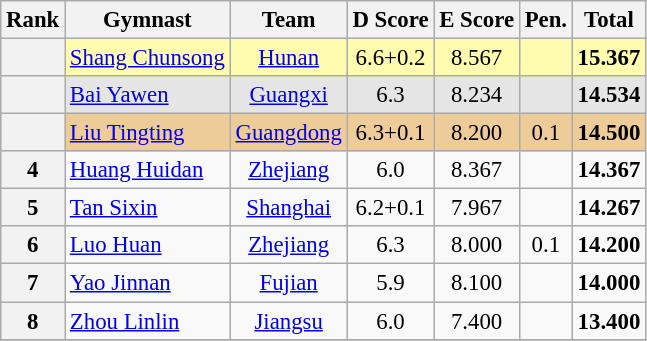<table class="wikitable sortable" style="text-align:center; font-size:95%">
<tr>
<th>Rank</th>
<th>Gymnast</th>
<th>Team</th>
<th>D Score</th>
<th>E Score</th>
<th>Pen.</th>
<th>Total</th>
</tr>
<tr bgcolor=fffcaf>
<th scope=row style="text-align:center"></th>
<td align=left><a href='#'>Shang Chunsong</a></td>
<td><a href='#'>Hunan</a></td>
<td>6.6+0.2</td>
<td>8.567</td>
<td></td>
<td><strong>15.367</strong></td>
</tr>
<tr bgcolor=e5e5e5>
<th scope=row style="text-align:center"></th>
<td align=left><a href='#'>Bai Yawen</a></td>
<td><a href='#'>Guangxi</a></td>
<td>6.3</td>
<td>8.234</td>
<td></td>
<td><strong>14.534</strong></td>
</tr>
<tr bgcolor=eecc99>
<th scope=row style="text-align:center"></th>
<td align=left><a href='#'>Liu Tingting</a></td>
<td><a href='#'>Guangdong</a></td>
<td>6.3+0.1</td>
<td>8.200</td>
<td>0.1</td>
<td><strong>14.500</strong></td>
</tr>
<tr>
<th scope=row style="text-align:center">4</th>
<td align=left><a href='#'>Huang Huidan</a></td>
<td><a href='#'>Zhejiang</a></td>
<td>6.0</td>
<td>8.367</td>
<td></td>
<td><strong>14.367</strong></td>
</tr>
<tr>
<th scope=row style="text-align:center">5</th>
<td align=left><a href='#'>Tan Sixin</a></td>
<td><a href='#'>Shanghai</a></td>
<td>6.2+0.1</td>
<td>7.967</td>
<td></td>
<td><strong>14.267</strong></td>
</tr>
<tr>
<th scope=row style="text-align:center">6</th>
<td align=left><a href='#'>Luo Huan</a></td>
<td><a href='#'>Zhejiang</a></td>
<td>6.3</td>
<td>8.000</td>
<td>0.1</td>
<td><strong>14.200</strong></td>
</tr>
<tr>
<th scope=row style="text-align:center">7</th>
<td align=left><a href='#'>Yao Jinnan</a></td>
<td><a href='#'>Fujian</a></td>
<td>5.9</td>
<td>8.100</td>
<td></td>
<td><strong>14.000</strong></td>
</tr>
<tr>
<th scope=row style="text-align:center">8</th>
<td align=left><a href='#'>Zhou Linlin</a></td>
<td><a href='#'>Jiangsu</a></td>
<td>6.0</td>
<td>7.400</td>
<td></td>
<td><strong>13.400</strong></td>
</tr>
<tr>
</tr>
</table>
